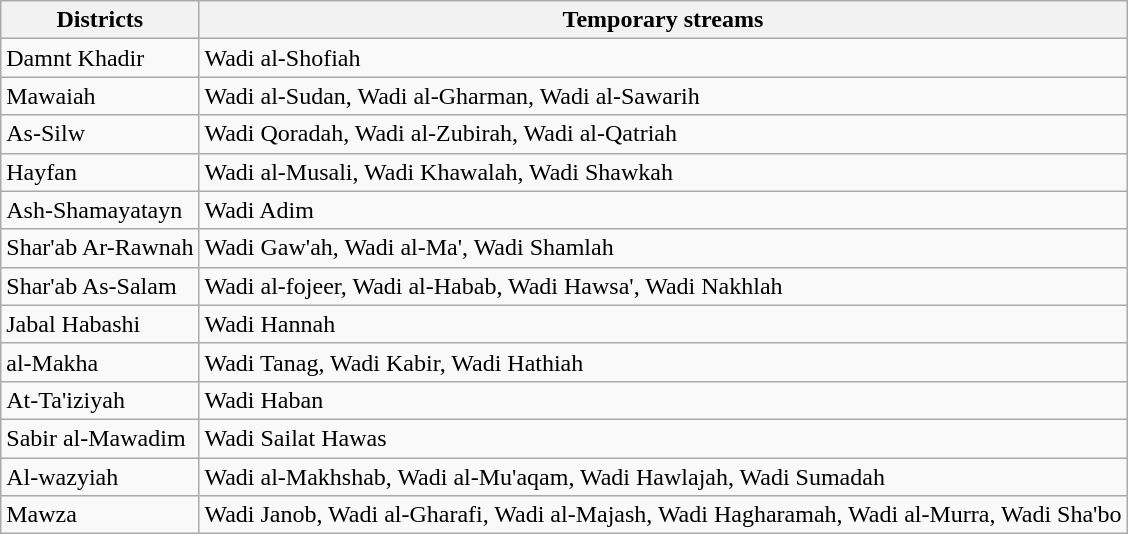<table class="wikitable">
<tr>
<th>Districts</th>
<th>Temporary streams</th>
</tr>
<tr>
<td>Damnt Khadir</td>
<td>Wadi al-Shofiah</td>
</tr>
<tr>
<td>Mawaiah</td>
<td>Wadi al-Sudan, Wadi al-Gharman, Wadi al-Sawarih</td>
</tr>
<tr>
<td>As-Silw</td>
<td>Wadi Qoradah, Wadi al-Zubirah, Wadi al-Qatriah</td>
</tr>
<tr>
<td>Hayfan</td>
<td>Wadi al-Musali, Wadi Khawalah, Wadi Shawkah</td>
</tr>
<tr>
<td>Ash-Shamayatayn</td>
<td>Wadi Adim</td>
</tr>
<tr>
<td>Shar'ab Ar-Rawnah</td>
<td>Wadi Gaw'ah, Wadi al-Ma', Wadi Shamlah</td>
</tr>
<tr>
<td>Shar'ab As-Salam</td>
<td>Wadi al-fojeer, Wadi al-Habab, Wadi Hawsa', Wadi Nakhlah</td>
</tr>
<tr>
<td>Jabal Habashi</td>
<td>Wadi Hannah</td>
</tr>
<tr>
<td>al-Makha</td>
<td>Wadi Tanag, Wadi Kabir, Wadi Hathiah</td>
</tr>
<tr>
<td>At-Ta'iziyah</td>
<td>Wadi Haban</td>
</tr>
<tr>
<td>Sabir al-Mawadim</td>
<td>Wadi Sailat Hawas</td>
</tr>
<tr>
<td>Al-wazyiah</td>
<td>Wadi al-Makhshab, Wadi al-Mu'aqam, Wadi Hawlajah, Wadi Sumadah</td>
</tr>
<tr>
<td>Mawza</td>
<td>Wadi Janob, Wadi al-Gharafi, Wadi al-Majash, Wadi Hagharamah, Wadi al-Murra, Wadi Sha'bo</td>
</tr>
</table>
